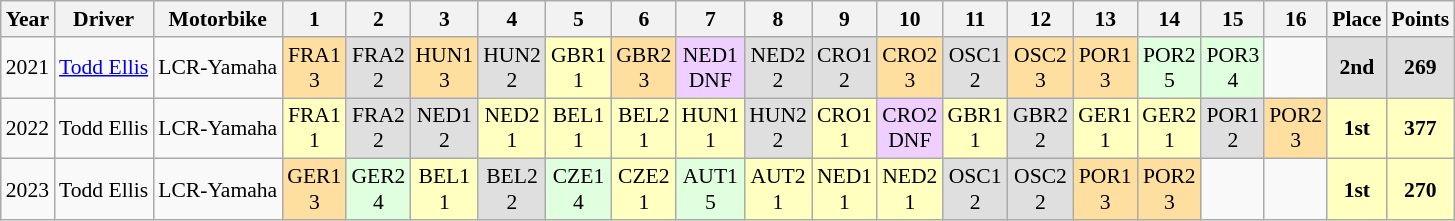<table class="wikitable" style="text-align:center; font-size:90%">
<tr>
<th>Year</th>
<th>Driver</th>
<th>Motorbike</th>
<th>1</th>
<th>2</th>
<th>3</th>
<th>4</th>
<th>5</th>
<th>6</th>
<th>7</th>
<th>8</th>
<th>9</th>
<th>10</th>
<th>11</th>
<th>12</th>
<th>13</th>
<th>14</th>
<th>15</th>
<th>16</th>
<th>Place</th>
<th>Points</th>
</tr>
<tr>
<td>2021</td>
<td><a href='#'>Todd Ellis</a></td>
<td>LCR-Yamaha</td>
<td bgcolor="#FFDF9F">FRA1<br>3</td>
<td bgcolor="#DFDFDF">FRA2<br>2</td>
<td bgcolor="#FFDF9F">HUN1<br>3</td>
<td bgcolor="#DFDFDF">HUN2<br>2</td>
<td bgcolor="#FFFFBF">GBR1<br>1</td>
<td bgcolor="#FFDF9F">GBR2<br>3</td>
<td bgcolor="#EFCFFF">NED1<br>DNF</td>
<td bgcolor="#DFDFDF">NED2<br>2</td>
<td bgcolor="#DFDFDF">CRO1<br>2</td>
<td bgcolor="#FFDF9F">CRO2<br>3</td>
<td bgcolor="#DFDFDF">OSC1<br>2</td>
<td bgcolor="#FFDF9F">OSC2<br>3</td>
<td bgcolor="#FFDF9F">POR1<br>3</td>
<td bgcolor="#DFFFDF">POR2<br>5</td>
<td bgcolor="#DFFFDF">POR3<br>4</td>
<td></td>
<th style="background:#DFDFDF;">2nd</th>
<th style="background:#DFDFDF;">269</th>
</tr>
<tr>
<td>2022</td>
<td>Todd Ellis</td>
<td>LCR-Yamaha</td>
<td bgcolor="#FFFFBF">FRA1<br>1</td>
<td bgcolor="#DFDFDF">FRA2<br>2</td>
<td bgcolor="#DFDFDF">NED1<br>2</td>
<td bgcolor="#FFFFBF">NED2<br>1</td>
<td bgcolor="#FFFFBF">BEL1<br>1</td>
<td bgcolor="#FFFFBF">BEL2<br>1</td>
<td bgcolor="#FFFFBF">HUN1<br>1</td>
<td bgcolor="#DFDFDF">HUN2<br>2</td>
<td bgcolor="#FFFFBF">CRO1<br>1</td>
<td bgcolor="#EFCFFF">CRO2<br>DNF</td>
<td bgcolor="#FFFFBF">GBR1<br>1</td>
<td bgcolor="#DFDFDF">GBR2<br>2</td>
<td bgcolor="#FFFFBF">GER1<br>1</td>
<td bgcolor="#FFFFBF">GER2<br>1</td>
<td bgcolor="#DFDFDF">POR1<br>2</td>
<td bgcolor="#FFDF9F">POR2<br>3</td>
<th style="background:#FFFFBF;">1st</th>
<th style="background:#FFFFBF;">377</th>
</tr>
<tr>
<td>2023</td>
<td>Todd Ellis</td>
<td>LCR-Yamaha</td>
<td bgcolor="#FFDF9F">GER1<br>3</td>
<td bgcolor="#DFFFDF">GER2<br>4</td>
<td bgcolor="#FFFFBF">BEL1<br>1</td>
<td bgcolor="#DFDFDF">BEL2<br>2</td>
<td bgcolor="#DFFFDF">CZE1<br>4</td>
<td bgcolor="#FFFFBF">CZE2<br>1</td>
<td bgcolor="#DFFFDF">AUT1<br>5</td>
<td bgcolor="#FFFFBF">AUT2<br>1</td>
<td bgcolor="#FFFFBF">NED1<br>1</td>
<td bgcolor="#FFFFBF">NED2<br>1</td>
<td bgcolor="#DFDFDF">OSC1<br>2</td>
<td bgcolor="#DFDFDF">OSC2<br>2</td>
<td bgcolor="#FFDF9F">POR1<br>3</td>
<td bgcolor="#FFDF9F">POR2<br>3</td>
<td></td>
<td></td>
<th style="background:#FFFFBF;">1st</th>
<th style="background:#FFFFBF;">270</th>
</tr>
</table>
